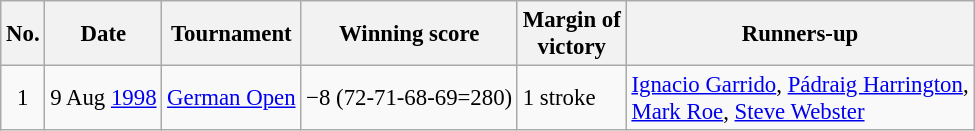<table class="wikitable" style="font-size:95%;">
<tr>
<th>No.</th>
<th>Date</th>
<th>Tournament</th>
<th>Winning score</th>
<th>Margin of<br>victory</th>
<th>Runners-up</th>
</tr>
<tr>
<td align=center>1</td>
<td align=right>9 Aug <a href='#'>1998</a></td>
<td><a href='#'>German Open</a></td>
<td>−8 (72-71-68-69=280)</td>
<td>1 stroke</td>
<td> <a href='#'>Ignacio Garrido</a>,  <a href='#'>Pádraig Harrington</a>,<br> <a href='#'>Mark Roe</a>,  <a href='#'>Steve Webster</a></td>
</tr>
</table>
